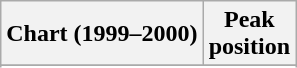<table class="wikitable sortable plainrowheaders">
<tr>
<th scope="col">Chart (1999–2000)</th>
<th scope="col">Peak<br>position</th>
</tr>
<tr>
</tr>
<tr>
</tr>
<tr>
</tr>
</table>
